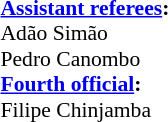<table width=50% style="font-size: 90%">
<tr>
<td><br><strong><a href='#'>Assistant referees</a>:</strong>
<br>Adão Simão
<br>Pedro Canombo
<br><strong><a href='#'>Fourth official</a>:</strong>
<br>Filipe Chinjamba</td>
</tr>
</table>
